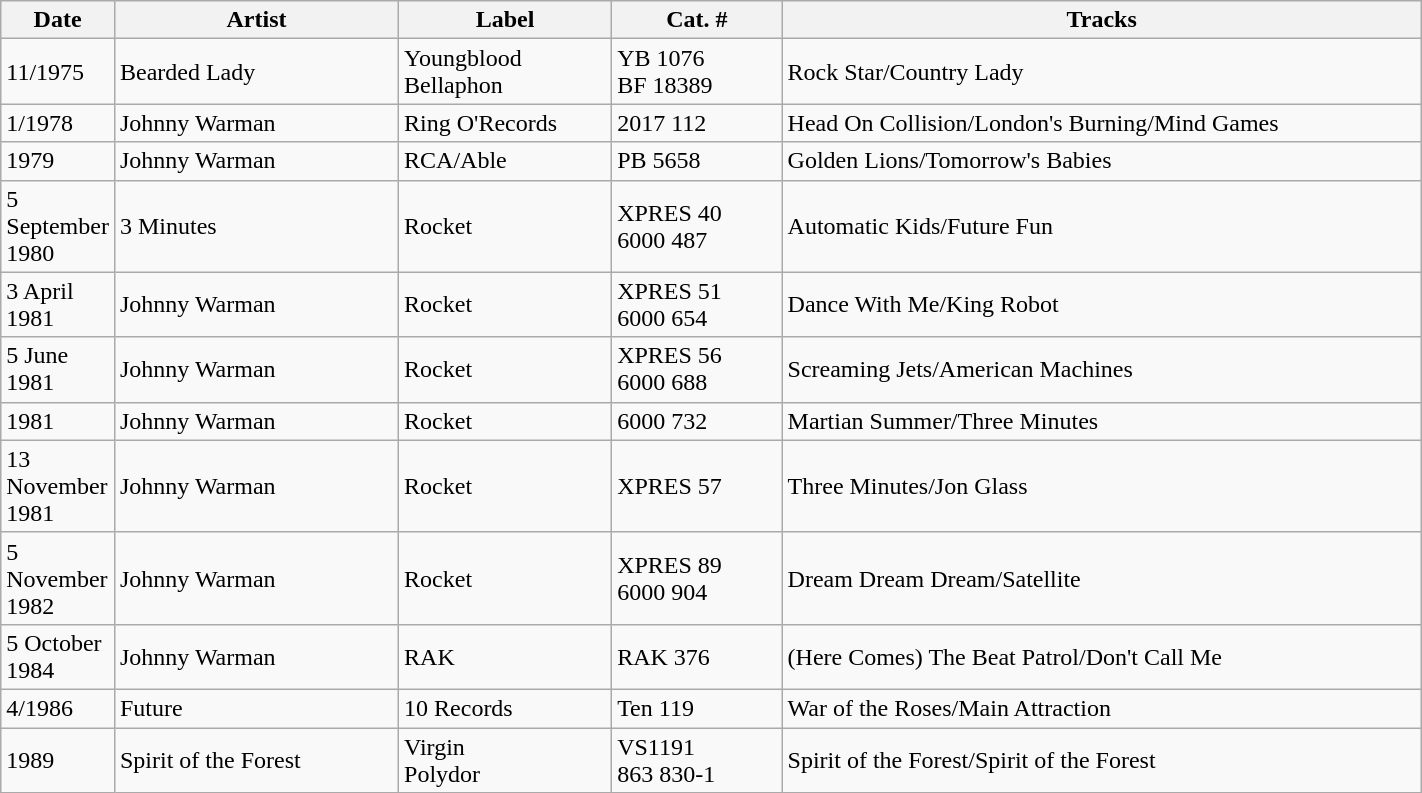<table class="wikitable" style="width:75%;">
<tr>
<th style="width:8%; ">Date</th>
<th style="width:20%; ">Artist</th>
<th style="width:15%; ">Label</th>
<th style="width:12%; ">Cat. #</th>
<th style="width:45%; ">Tracks</th>
</tr>
<tr>
<td>11/1975</td>
<td>Bearded Lady</td>
<td>Youngblood<br>Bellaphon</td>
<td>YB 1076<br>BF 18389</td>
<td>Rock Star/Country Lady</td>
</tr>
<tr>
<td>1/1978</td>
<td>Johnny Warman</td>
<td>Ring O'Records</td>
<td>2017 112</td>
<td>Head On Collision/London's Burning/Mind Games</td>
</tr>
<tr>
<td>1979</td>
<td>Johnny Warman</td>
<td>RCA/Able</td>
<td>PB 5658</td>
<td>Golden Lions/Tomorrow's Babies</td>
</tr>
<tr>
<td>5 September 1980</td>
<td>3 Minutes</td>
<td>Rocket</td>
<td>XPRES 40<br>6000 487</td>
<td>Automatic Kids/Future Fun</td>
</tr>
<tr>
<td>3 April 1981</td>
<td>Johnny Warman</td>
<td>Rocket</td>
<td>XPRES 51<br>6000 654</td>
<td>Dance With Me/King Robot</td>
</tr>
<tr>
<td>5 June 1981</td>
<td>Johnny Warman</td>
<td>Rocket</td>
<td>XPRES 56<br>6000 688</td>
<td>Screaming Jets/American Machines</td>
</tr>
<tr>
<td>1981</td>
<td>Johnny Warman</td>
<td>Rocket</td>
<td>6000 732</td>
<td>Martian Summer/Three Minutes</td>
</tr>
<tr>
<td>13 November 1981</td>
<td>Johnny Warman</td>
<td>Rocket</td>
<td>XPRES 57</td>
<td>Three Minutes/Jon Glass</td>
</tr>
<tr>
<td>5 November 1982</td>
<td>Johnny Warman</td>
<td>Rocket</td>
<td>XPRES 89<br>6000 904</td>
<td>Dream Dream Dream/Satellite</td>
</tr>
<tr>
<td>5 October 1984</td>
<td>Johnny Warman</td>
<td>RAK</td>
<td>RAK 376</td>
<td>(Here Comes) The Beat Patrol/Don't Call Me</td>
</tr>
<tr>
<td>4/1986</td>
<td>Future</td>
<td>10 Records</td>
<td>Ten 119</td>
<td>War of the Roses/Main Attraction</td>
</tr>
<tr>
<td>1989</td>
<td>Spirit of the Forest</td>
<td>Virgin<br>Polydor</td>
<td>VS1191<br>863 830-1</td>
<td>Spirit of the Forest/Spirit of the Forest</td>
</tr>
</table>
